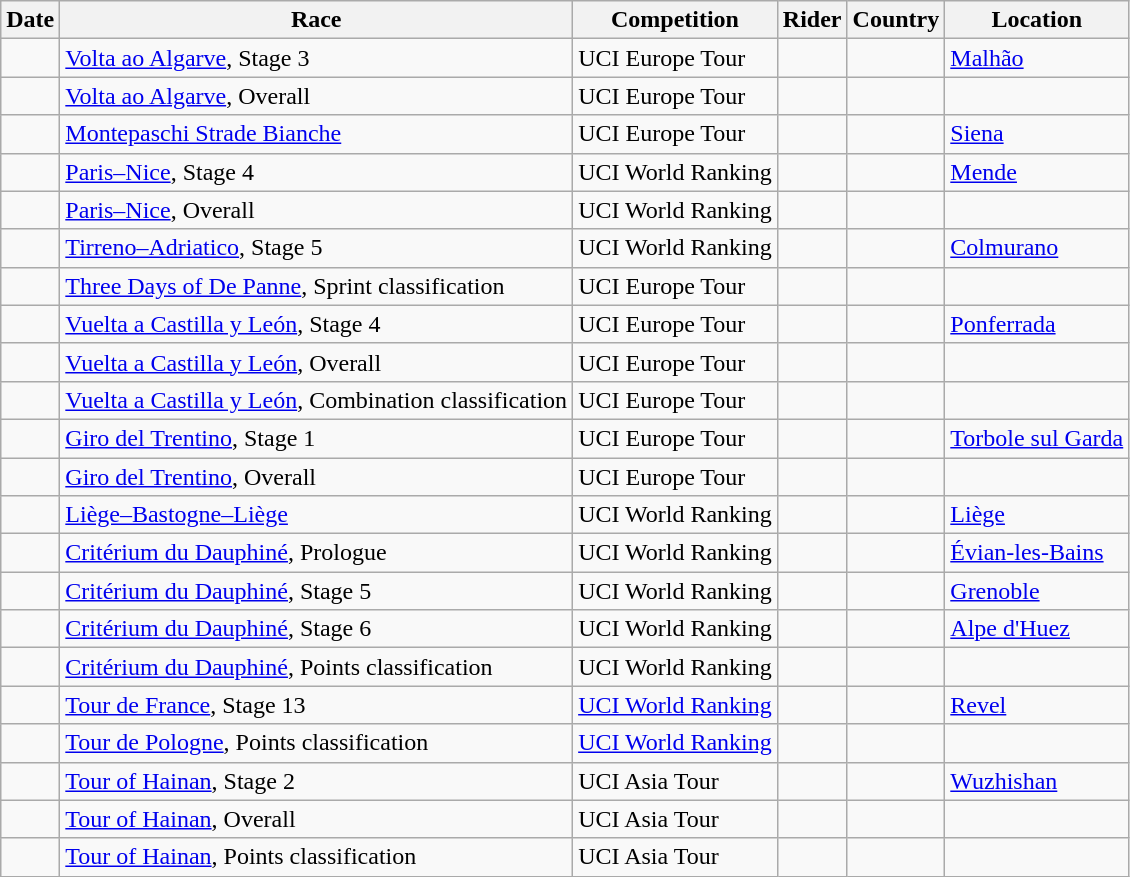<table class="wikitable sortable">
<tr>
<th>Date</th>
<th>Race</th>
<th>Competition</th>
<th>Rider</th>
<th>Country</th>
<th>Location</th>
</tr>
<tr>
<td></td>
<td><a href='#'>Volta ao Algarve</a>, Stage 3</td>
<td>UCI Europe Tour</td>
<td></td>
<td></td>
<td><a href='#'>Malhão</a></td>
</tr>
<tr>
<td></td>
<td><a href='#'>Volta ao Algarve</a>, Overall</td>
<td>UCI Europe Tour</td>
<td></td>
<td></td>
<td></td>
</tr>
<tr>
<td></td>
<td><a href='#'>Montepaschi Strade Bianche</a></td>
<td>UCI Europe Tour</td>
<td></td>
<td></td>
<td><a href='#'>Siena</a></td>
</tr>
<tr>
<td></td>
<td><a href='#'>Paris–Nice</a>, Stage 4</td>
<td>UCI World Ranking</td>
<td></td>
<td></td>
<td><a href='#'>Mende</a></td>
</tr>
<tr>
<td></td>
<td><a href='#'>Paris–Nice</a>, Overall</td>
<td>UCI World Ranking</td>
<td></td>
<td></td>
<td></td>
</tr>
<tr>
<td></td>
<td><a href='#'>Tirreno–Adriatico</a>, Stage 5</td>
<td>UCI World Ranking</td>
<td></td>
<td></td>
<td><a href='#'>Colmurano</a></td>
</tr>
<tr>
<td></td>
<td><a href='#'>Three Days of De Panne</a>, Sprint classification</td>
<td>UCI Europe Tour</td>
<td></td>
<td></td>
<td></td>
</tr>
<tr>
<td></td>
<td><a href='#'>Vuelta a Castilla y León</a>, Stage 4</td>
<td>UCI Europe Tour</td>
<td></td>
<td></td>
<td><a href='#'>Ponferrada</a></td>
</tr>
<tr>
<td></td>
<td><a href='#'>Vuelta a Castilla y León</a>, Overall</td>
<td>UCI Europe Tour</td>
<td></td>
<td></td>
<td></td>
</tr>
<tr>
<td></td>
<td><a href='#'>Vuelta a Castilla y León</a>, Combination classification</td>
<td>UCI Europe Tour</td>
<td></td>
<td></td>
<td></td>
</tr>
<tr>
<td></td>
<td><a href='#'>Giro del Trentino</a>, Stage 1</td>
<td>UCI Europe Tour</td>
<td></td>
<td></td>
<td><a href='#'>Torbole sul Garda</a></td>
</tr>
<tr>
<td></td>
<td><a href='#'>Giro del Trentino</a>, Overall</td>
<td>UCI Europe Tour</td>
<td></td>
<td></td>
<td></td>
</tr>
<tr>
<td></td>
<td><a href='#'>Liège–Bastogne–Liège</a></td>
<td>UCI World Ranking</td>
<td></td>
<td></td>
<td><a href='#'>Liège</a></td>
</tr>
<tr>
<td></td>
<td><a href='#'>Critérium du Dauphiné</a>, Prologue</td>
<td>UCI World Ranking</td>
<td></td>
<td></td>
<td><a href='#'>Évian-les-Bains</a></td>
</tr>
<tr>
<td></td>
<td><a href='#'>Critérium du Dauphiné</a>, Stage 5</td>
<td>UCI World Ranking</td>
<td></td>
<td></td>
<td><a href='#'>Grenoble</a></td>
</tr>
<tr>
<td></td>
<td><a href='#'>Critérium du Dauphiné</a>, Stage 6</td>
<td>UCI World Ranking</td>
<td></td>
<td></td>
<td><a href='#'>Alpe d'Huez</a></td>
</tr>
<tr>
<td></td>
<td><a href='#'>Critérium du Dauphiné</a>, Points classification</td>
<td>UCI World Ranking</td>
<td></td>
<td></td>
<td></td>
</tr>
<tr>
<td></td>
<td><a href='#'>Tour de France</a>, Stage 13</td>
<td><a href='#'>UCI World Ranking</a></td>
<td></td>
<td></td>
<td><a href='#'>Revel</a></td>
</tr>
<tr>
<td></td>
<td><a href='#'>Tour de Pologne</a>, Points classification</td>
<td><a href='#'>UCI World Ranking</a></td>
<td></td>
<td></td>
<td></td>
</tr>
<tr>
<td></td>
<td><a href='#'>Tour of Hainan</a>, Stage 2</td>
<td>UCI Asia Tour</td>
<td></td>
<td></td>
<td><a href='#'>Wuzhishan</a></td>
</tr>
<tr>
<td></td>
<td><a href='#'>Tour of Hainan</a>, Overall</td>
<td>UCI Asia Tour</td>
<td></td>
<td></td>
<td></td>
</tr>
<tr>
<td></td>
<td><a href='#'>Tour of Hainan</a>, Points classification</td>
<td>UCI Asia Tour</td>
<td></td>
<td></td>
<td></td>
</tr>
</table>
